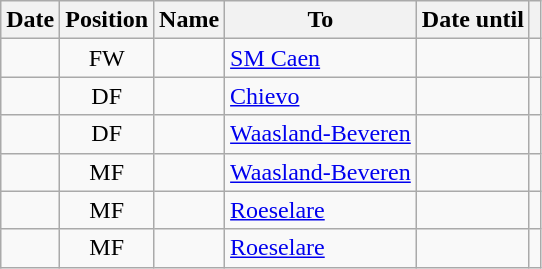<table class="wikitable sortable">
<tr>
<th>Date</th>
<th>Position</th>
<th>Name</th>
<th>To</th>
<th>Date until</th>
<th class="unsortable"></th>
</tr>
<tr>
<td></td>
<td align="center">FW</td>
<td></td>
<td><a href='#'>SM Caen</a></td>
<td></td>
<td></td>
</tr>
<tr>
<td></td>
<td align="center">DF</td>
<td></td>
<td><a href='#'>Chievo</a></td>
<td></td>
<td></td>
</tr>
<tr>
<td></td>
<td align="center">DF</td>
<td></td>
<td><a href='#'>Waasland-Beveren</a></td>
<td></td>
<td></td>
</tr>
<tr>
<td></td>
<td align="center">MF</td>
<td></td>
<td><a href='#'>Waasland-Beveren</a></td>
<td></td>
<td></td>
</tr>
<tr>
<td></td>
<td align="center">MF</td>
<td></td>
<td><a href='#'>Roeselare</a></td>
<td></td>
<td></td>
</tr>
<tr>
<td></td>
<td align="center">MF</td>
<td></td>
<td><a href='#'>Roeselare</a></td>
<td></td>
<td></td>
</tr>
</table>
